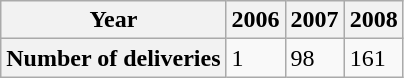<table class="wikitable">
<tr>
<th>Year</th>
<th>2006</th>
<th>2007</th>
<th>2008</th>
</tr>
<tr>
<th>Number of deliveries</th>
<td>1</td>
<td>98</td>
<td>161</td>
</tr>
</table>
